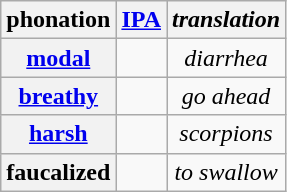<table class=wikitable>
<tr align=center>
<th>phonation</th>
<th><strong><a href='#'>IPA</a></strong></th>
<th><em>translation</em></th>
</tr>
<tr align=center>
<th><a href='#'>modal</a></th>
<td></td>
<td><em>diarrhea</em></td>
</tr>
<tr align=center>
<th><a href='#'>breathy</a></th>
<td></td>
<td><em>go ahead</em></td>
</tr>
<tr align=center>
<th><a href='#'>harsh</a></th>
<td></td>
<td><em>scorpions</em></td>
</tr>
<tr align=center>
<th>faucalized</th>
<td></td>
<td><em>to swallow</em></td>
</tr>
</table>
